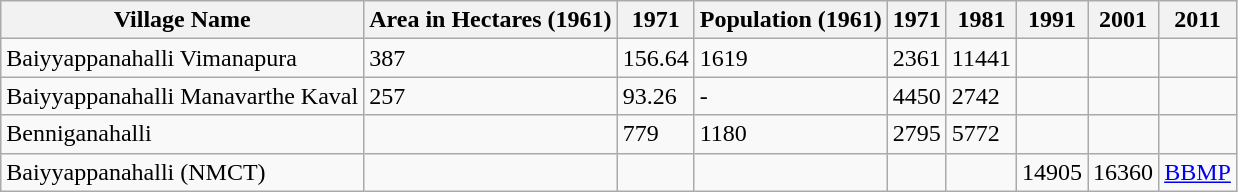<table class="wikitable">
<tr>
<th>Village Name</th>
<th>Area in Hectares (1961)</th>
<th>1971</th>
<th>Population (1961)</th>
<th>1971</th>
<th>1981</th>
<th>1991</th>
<th>2001</th>
<th>2011</th>
</tr>
<tr>
<td>Baiyyappanahalli  Vimanapura</td>
<td>387</td>
<td>156.64</td>
<td>1619</td>
<td>2361</td>
<td>11441</td>
<td></td>
<td></td>
<td></td>
</tr>
<tr>
<td>Baiyyappanahalli  Manavarthe Kaval</td>
<td>257</td>
<td>93.26</td>
<td>-</td>
<td>4450</td>
<td>2742</td>
<td></td>
<td></td>
<td></td>
</tr>
<tr>
<td>Benniganahalli</td>
<td></td>
<td>779</td>
<td>1180</td>
<td>2795</td>
<td>5772</td>
<td></td>
<td></td>
<td></td>
</tr>
<tr>
<td>Baiyyappanahalli  (NMCT)</td>
<td></td>
<td></td>
<td></td>
<td></td>
<td></td>
<td>14905</td>
<td>16360</td>
<td><a href='#'>BBMP</a></td>
</tr>
</table>
